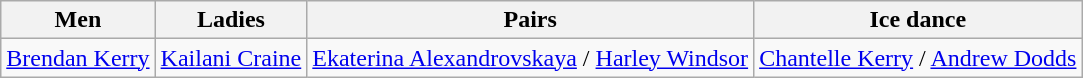<table class="wikitable">
<tr>
<th>Men</th>
<th>Ladies</th>
<th>Pairs</th>
<th>Ice dance</th>
</tr>
<tr>
<td><a href='#'>Brendan Kerry</a></td>
<td><a href='#'>Kailani Craine</a></td>
<td><a href='#'>Ekaterina Alexandrovskaya</a> / <a href='#'>Harley Windsor</a></td>
<td><a href='#'>Chantelle Kerry</a> / <a href='#'>Andrew Dodds</a></td>
</tr>
</table>
